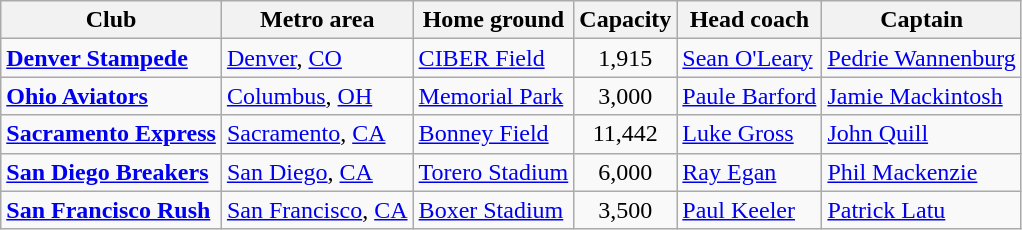<table class="wikitable sortable" style="font-size: 100%">
<tr>
<th>Club</th>
<th>Metro area</th>
<th>Home ground</th>
<th>Capacity</th>
<th>Head coach</th>
<th>Captain</th>
</tr>
<tr>
<td><strong><a href='#'>Denver Stampede</a></strong></td>
<td><a href='#'>Denver</a>, <a href='#'>CO</a></td>
<td><a href='#'>CIBER Field</a></td>
<td align=center>1,915</td>
<td><a href='#'>Sean O'Leary</a></td>
<td><a href='#'>Pedrie Wannenburg</a></td>
</tr>
<tr>
<td><strong><a href='#'>Ohio Aviators</a></strong></td>
<td><a href='#'>Columbus</a>, <a href='#'>OH</a></td>
<td><a href='#'>Memorial Park</a></td>
<td align=center>3,000</td>
<td><a href='#'>Paule Barford</a></td>
<td><a href='#'>Jamie Mackintosh</a></td>
</tr>
<tr>
<td><strong><a href='#'>Sacramento Express</a></strong></td>
<td><a href='#'>Sacramento</a>, <a href='#'>CA</a></td>
<td><a href='#'>Bonney Field</a></td>
<td align=center>11,442</td>
<td><a href='#'>Luke Gross</a></td>
<td><a href='#'>John Quill</a></td>
</tr>
<tr>
<td><strong><a href='#'>San Diego Breakers</a></strong></td>
<td><a href='#'>San Diego</a>, <a href='#'>CA</a></td>
<td><a href='#'>Torero Stadium</a></td>
<td align=center>6,000</td>
<td><a href='#'>Ray Egan</a></td>
<td><a href='#'>Phil Mackenzie</a></td>
</tr>
<tr>
<td><strong><a href='#'>San Francisco Rush</a></strong></td>
<td><a href='#'>San Francisco</a>, <a href='#'>CA</a></td>
<td><a href='#'>Boxer Stadium</a></td>
<td align=center>3,500</td>
<td><a href='#'>Paul Keeler</a></td>
<td><a href='#'>Patrick Latu</a></td>
</tr>
</table>
